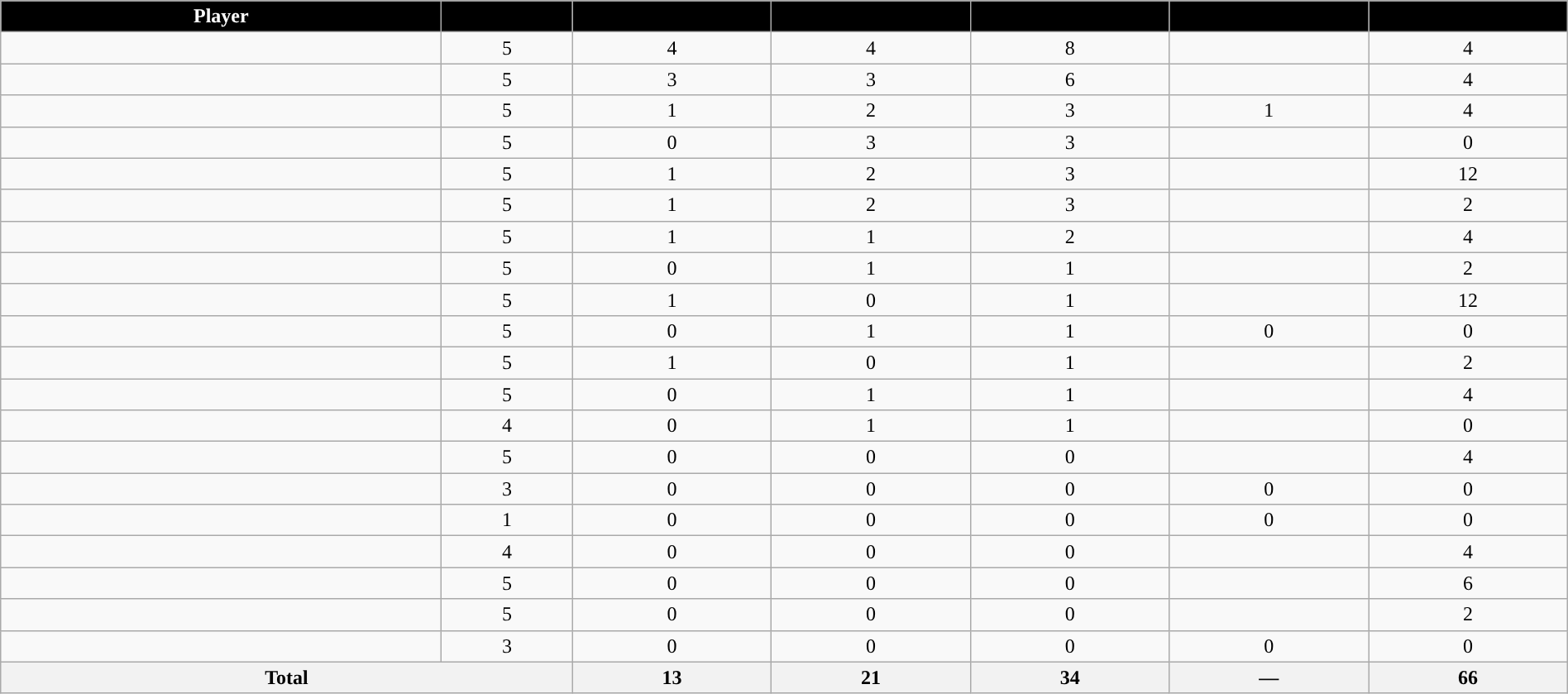<table class="wikitable sortable" style="width:100%; text-align:center;">
<tr>
<th style="color:white; background:#000000; ">Player</th>
<th style="color:white; background:#000000; "></th>
<th style="color:white; background:#000000; "></th>
<th style="color:white; background:#000000; "></th>
<th style="color:white; background:#000000; "></th>
<th style="color:white; background:#000000; "></th>
<th style="color:white; background:#000000; "></th>
</tr>
<tr>
<td></td>
<td>5</td>
<td>4</td>
<td>4</td>
<td>8</td>
<td></td>
<td>4</td>
</tr>
<tr>
<td></td>
<td>5</td>
<td>3</td>
<td>3</td>
<td>6</td>
<td></td>
<td>4</td>
</tr>
<tr>
<td></td>
<td>5</td>
<td>1</td>
<td>2</td>
<td>3</td>
<td>1</td>
<td>4</td>
</tr>
<tr>
<td></td>
<td>5</td>
<td>0</td>
<td>3</td>
<td>3</td>
<td></td>
<td>0</td>
</tr>
<tr>
<td></td>
<td>5</td>
<td>1</td>
<td>2</td>
<td>3</td>
<td></td>
<td>12</td>
</tr>
<tr>
<td></td>
<td>5</td>
<td>1</td>
<td>2</td>
<td>3</td>
<td></td>
<td>2</td>
</tr>
<tr>
<td></td>
<td>5</td>
<td>1</td>
<td>1</td>
<td>2</td>
<td></td>
<td>4</td>
</tr>
<tr>
<td></td>
<td>5</td>
<td>0</td>
<td>1</td>
<td>1</td>
<td></td>
<td>2</td>
</tr>
<tr>
<td></td>
<td>5</td>
<td>1</td>
<td>0</td>
<td>1</td>
<td></td>
<td>12</td>
</tr>
<tr>
<td></td>
<td>5</td>
<td>0</td>
<td>1</td>
<td>1</td>
<td>0</td>
<td>0</td>
</tr>
<tr>
<td></td>
<td>5</td>
<td>1</td>
<td>0</td>
<td>1</td>
<td></td>
<td>2</td>
</tr>
<tr>
<td></td>
<td>5</td>
<td>0</td>
<td>1</td>
<td>1</td>
<td></td>
<td>4</td>
</tr>
<tr>
<td></td>
<td>4</td>
<td>0</td>
<td>1</td>
<td>1</td>
<td></td>
<td>0</td>
</tr>
<tr>
<td></td>
<td>5</td>
<td>0</td>
<td>0</td>
<td>0</td>
<td></td>
<td>4</td>
</tr>
<tr>
<td></td>
<td>3</td>
<td>0</td>
<td>0</td>
<td>0</td>
<td>0</td>
<td>0</td>
</tr>
<tr>
<td></td>
<td>1</td>
<td>0</td>
<td>0</td>
<td>0</td>
<td>0</td>
<td>0</td>
</tr>
<tr>
<td></td>
<td>4</td>
<td>0</td>
<td>0</td>
<td>0</td>
<td></td>
<td>4</td>
</tr>
<tr>
<td></td>
<td>5</td>
<td>0</td>
<td>0</td>
<td>0</td>
<td></td>
<td>6</td>
</tr>
<tr>
<td></td>
<td>5</td>
<td>0</td>
<td>0</td>
<td>0</td>
<td></td>
<td>2</td>
</tr>
<tr>
<td></td>
<td>3</td>
<td>0</td>
<td>0</td>
<td>0</td>
<td>0</td>
<td>0</td>
</tr>
<tr class="sortbotom">
<th colspan=2>Total</th>
<th>13</th>
<th>21</th>
<th>34</th>
<th>—</th>
<th>66</th>
</tr>
</table>
